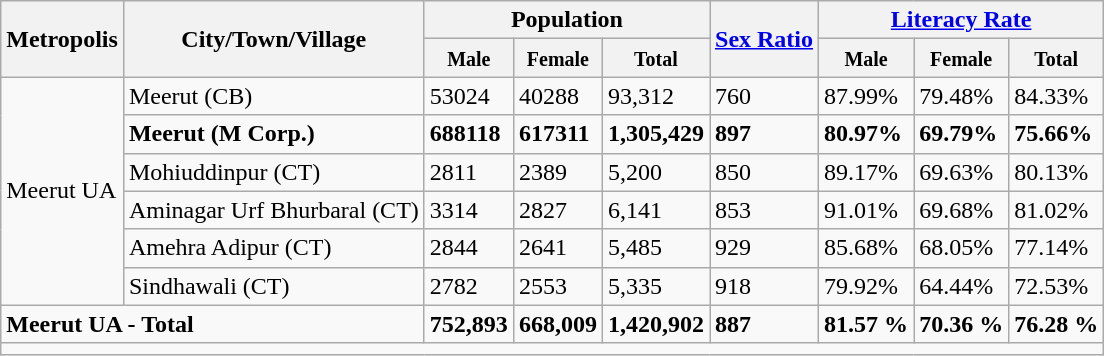<table class="wikitable sortable mw-collapsible">
<tr>
<th rowspan="2">Metropolis</th>
<th rowspan="2">City/Town/Village</th>
<th colspan="3">Population</th>
<th rowspan="2"><a href='#'>Sex Ratio</a></th>
<th colspan="3"><a href='#'>Literacy Rate</a></th>
</tr>
<tr>
<th><small>Male</small></th>
<th><small>Female</small></th>
<th><small>Total</small></th>
<th><small>Male</small></th>
<th><small>Female</small></th>
<th><small>Total</small></th>
</tr>
<tr>
<td rowspan="6">Meerut UA</td>
<td>Meerut (CB)</td>
<td>53024</td>
<td>40288</td>
<td>93,312</td>
<td>760</td>
<td>87.99%</td>
<td>79.48%</td>
<td>84.33%</td>
</tr>
<tr>
<td><strong>Meerut (M Corp.)</strong></td>
<td><strong>688118</strong></td>
<td><strong>617311</strong></td>
<td><strong>1,305,429</strong></td>
<td><strong>897</strong></td>
<td><strong>80.97%</strong></td>
<td><strong>69.79%</strong></td>
<td><strong>75.66%</strong></td>
</tr>
<tr>
<td>Mohiuddinpur (CT)</td>
<td>2811</td>
<td>2389</td>
<td>5,200</td>
<td>850</td>
<td>89.17%</td>
<td>69.63%</td>
<td>80.13%</td>
</tr>
<tr>
<td>Aminagar Urf Bhurbaral (CT)</td>
<td>3314</td>
<td>2827</td>
<td>6,141</td>
<td>853</td>
<td>91.01%</td>
<td>69.68%</td>
<td>81.02%</td>
</tr>
<tr>
<td>Amehra Adipur (CT)</td>
<td>2844</td>
<td>2641</td>
<td>5,485</td>
<td>929</td>
<td>85.68%</td>
<td>68.05%</td>
<td>77.14%</td>
</tr>
<tr>
<td>Sindhawali (CT)</td>
<td>2782</td>
<td>2553</td>
<td>5,335</td>
<td>918</td>
<td>79.92%</td>
<td>64.44%</td>
<td>72.53%</td>
</tr>
<tr>
<td colspan="2"><strong>Meerut UA - Total</strong></td>
<td><strong>752,893</strong></td>
<td><strong>668,009</strong></td>
<td><strong>1,420,902</strong></td>
<td><strong>887</strong></td>
<td><strong>81.57 %</strong></td>
<td><strong>70.36 %</strong></td>
<td><strong>76.28 %</strong></td>
</tr>
<tr>
<td colspan="9"><small></small></td>
</tr>
</table>
